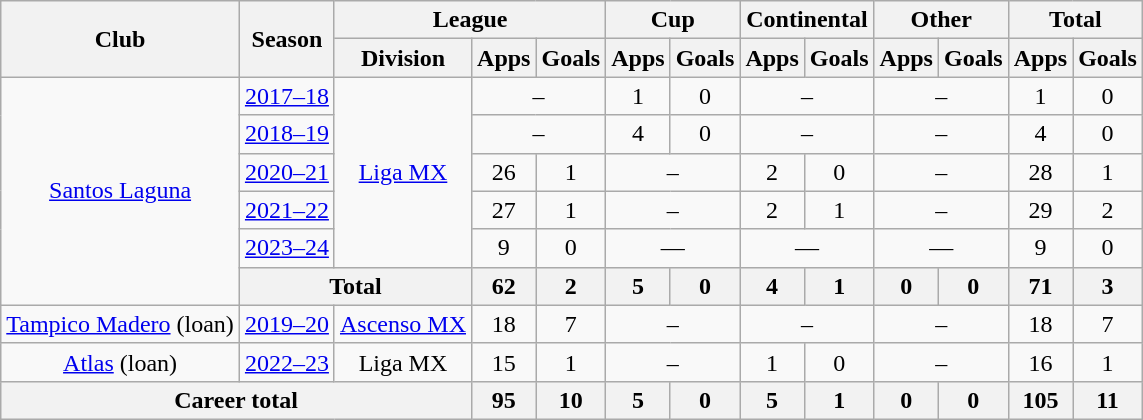<table class="wikitable" style="text-align: center">
<tr>
<th rowspan="2">Club</th>
<th rowspan="2">Season</th>
<th colspan="3">League</th>
<th colspan="2">Cup</th>
<th colspan="2">Continental</th>
<th colspan="2">Other</th>
<th colspan="2">Total</th>
</tr>
<tr>
<th>Division</th>
<th>Apps</th>
<th>Goals</th>
<th>Apps</th>
<th>Goals</th>
<th>Apps</th>
<th>Goals</th>
<th>Apps</th>
<th>Goals</th>
<th>Apps</th>
<th>Goals</th>
</tr>
<tr>
<td rowspan="6"><a href='#'>Santos Laguna</a></td>
<td><a href='#'>2017–18</a></td>
<td rowspan="5"><a href='#'>Liga MX</a></td>
<td colspan="2">–</td>
<td>1</td>
<td>0</td>
<td colspan="2">–</td>
<td colspan="2">–</td>
<td>1</td>
<td>0</td>
</tr>
<tr>
<td><a href='#'>2018–19</a></td>
<td colspan="2">–</td>
<td>4</td>
<td>0</td>
<td colspan="2">–</td>
<td colspan="2">–</td>
<td>4</td>
<td>0</td>
</tr>
<tr>
<td><a href='#'>2020–21</a></td>
<td>26</td>
<td>1</td>
<td colspan="2">–</td>
<td>2</td>
<td>0</td>
<td colspan="2">–</td>
<td>28</td>
<td>1</td>
</tr>
<tr>
<td><a href='#'>2021–22</a></td>
<td>27</td>
<td>1</td>
<td colspan="2">–</td>
<td>2</td>
<td>1</td>
<td colspan="2">–</td>
<td>29</td>
<td>2</td>
</tr>
<tr>
<td><a href='#'>2023–24</a></td>
<td>9</td>
<td>0</td>
<td colspan=2>—</td>
<td colspan=2>—</td>
<td colspan=2>—</td>
<td>9</td>
<td>0</td>
</tr>
<tr>
<th colspan="2">Total</th>
<th>62</th>
<th>2</th>
<th>5</th>
<th>0</th>
<th>4</th>
<th>1</th>
<th>0</th>
<th>0</th>
<th>71</th>
<th>3</th>
</tr>
<tr>
<td><a href='#'>Tampico Madero</a> (loan)</td>
<td><a href='#'>2019–20</a></td>
<td><a href='#'>Ascenso MX</a></td>
<td>18</td>
<td>7</td>
<td colspan="2">–</td>
<td colspan="2">–</td>
<td colspan="2">–</td>
<td>18</td>
<td>7</td>
</tr>
<tr>
<td><a href='#'>Atlas</a> (loan)</td>
<td><a href='#'>2022–23</a></td>
<td>Liga MX</td>
<td>15</td>
<td>1</td>
<td colspan="2">–</td>
<td>1</td>
<td>0</td>
<td colspan="2">–</td>
<td>16</td>
<td>1</td>
</tr>
<tr>
<th colspan=3>Career total</th>
<th>95</th>
<th>10</th>
<th>5</th>
<th>0</th>
<th>5</th>
<th>1</th>
<th>0</th>
<th>0</th>
<th>105</th>
<th>11</th>
</tr>
</table>
